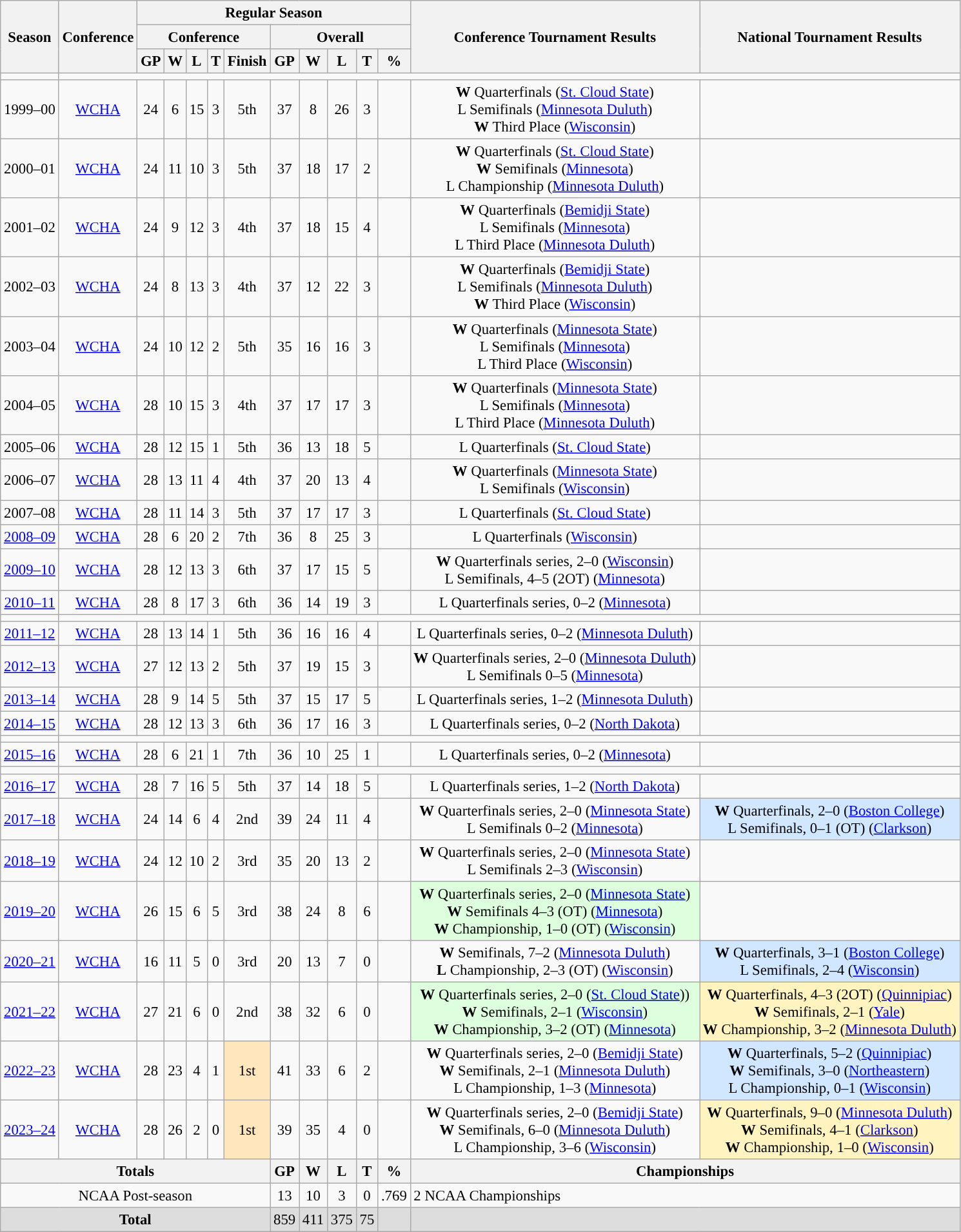<table class="wikitable" style="text-align: center; font-size: 95%">
<tr>
<th rowspan="3">Season</th>
<th rowspan="3">Conference</th>
<th colspan="10">Regular Season</th>
<th rowspan="3">Conference Tournament Results</th>
<th rowspan="3">National Tournament Results</th>
</tr>
<tr>
<th colspan="5">Conference</th>
<th colspan="5">Overall</th>
</tr>
<tr>
<th>GP</th>
<th>W</th>
<th>L</th>
<th>T</th>
<th>Finish</th>
<th>GP</th>
<th>W</th>
<th>L</th>
<th>T</th>
<th>%</th>
</tr>
<tr>
<td><a href='#'></a> </td>
</tr>
<tr>
<td>1999–00</td>
<td><a href='#'>WCHA</a></td>
<td>24</td>
<td>6</td>
<td>15</td>
<td>3</td>
<td>5th</td>
<td>37</td>
<td>8</td>
<td>26</td>
<td>3</td>
<td></td>
<td><strong>W</strong> Quarterfinals (<a href='#'>St. Cloud State</a>)<br>L Semifinals (<a href='#'>Minnesota Duluth</a>)<br><strong>W</strong> Third Place (<a href='#'>Wisconsin</a>)</td>
<td align="left"></td>
</tr>
<tr>
<td>2000–01</td>
<td><a href='#'>WCHA</a></td>
<td>24</td>
<td>11</td>
<td>10</td>
<td>3</td>
<td>5th</td>
<td>37</td>
<td>18</td>
<td>17</td>
<td>2</td>
<td></td>
<td><strong>W</strong> Quarterfinals (<a href='#'>St. Cloud State</a>)<br><strong>W</strong> Semifinals  (<a href='#'>Minnesota</a>)<br>L Championship  (<a href='#'>Minnesota Duluth</a>)</td>
<td align="left"></td>
</tr>
<tr>
<td>2001–02</td>
<td><a href='#'>WCHA</a></td>
<td>24</td>
<td>9</td>
<td>12</td>
<td>3</td>
<td>4th</td>
<td>37</td>
<td>18</td>
<td>15</td>
<td>4</td>
<td></td>
<td><strong>W</strong> Quarterfinals (<a href='#'>Bemidji State</a>)<br>L Semifinals (<a href='#'>Minnesota</a>)<br>L Third Place (<a href='#'>Minnesota Duluth</a>)</td>
<td></td>
</tr>
<tr>
<td>2002–03</td>
<td><a href='#'>WCHA</a></td>
<td>24</td>
<td>8</td>
<td>13</td>
<td>3</td>
<td>4th</td>
<td>37</td>
<td>12</td>
<td>22</td>
<td>3</td>
<td></td>
<td><strong>W</strong> Quarterfinals (<a href='#'>Bemidji State</a>)<br>L Semifinals (<a href='#'>Minnesota Duluth</a>)<br><strong>W</strong> Third Place (<a href='#'>Wisconsin</a>)</td>
<td></td>
</tr>
<tr>
<td>2003–04</td>
<td><a href='#'>WCHA</a></td>
<td>24</td>
<td>10</td>
<td>12</td>
<td>2</td>
<td>5th</td>
<td>35</td>
<td>16</td>
<td>16</td>
<td>3</td>
<td></td>
<td><strong>W</strong> Quarterfinals (<a href='#'>Minnesota State</a>)<br>L Semifinals (<a href='#'>Minnesota</a>)<br>L Third Place (<a href='#'>Wisconsin</a>)</td>
<td></td>
</tr>
<tr>
<td>2004–05</td>
<td><a href='#'>WCHA</a></td>
<td>28</td>
<td>10</td>
<td>15</td>
<td>3</td>
<td>4th</td>
<td>37</td>
<td>17</td>
<td>17</td>
<td>3</td>
<td></td>
<td><strong>W</strong> Quarterfinals (<a href='#'>Minnesota State</a>)<br>L Semifinals (<a href='#'>Minnesota</a>)<br>L Third Place (<a href='#'>Minnesota Duluth</a>)</td>
<td></td>
</tr>
<tr>
<td>2005–06</td>
<td><a href='#'>WCHA</a></td>
<td>28</td>
<td>12</td>
<td>15</td>
<td>1</td>
<td>5th</td>
<td>36</td>
<td>13</td>
<td>18</td>
<td>5</td>
<td></td>
<td>L Quarterfinals (<a href='#'>St. Cloud State</a>)</td>
<td></td>
</tr>
<tr>
<td>2006–07</td>
<td><a href='#'>WCHA</a></td>
<td>28</td>
<td>13</td>
<td>11</td>
<td>4</td>
<td>4th</td>
<td>37</td>
<td>20</td>
<td>13</td>
<td>4</td>
<td></td>
<td><strong>W</strong> Quarterfinals (<a href='#'>Minnesota State</a>)<br>L Semifinals (<a href='#'>Wisconsin</a>)</td>
<td></td>
</tr>
<tr>
<td>2007–08</td>
<td><a href='#'>WCHA</a></td>
<td>28</td>
<td>11</td>
<td>14</td>
<td>3</td>
<td>5th</td>
<td>37</td>
<td>17</td>
<td>17</td>
<td>3</td>
<td></td>
<td>L Quarterfinals (<a href='#'>St. Cloud State</a>)</td>
<td></td>
</tr>
<tr>
<td><a href='#'>2008–09</a></td>
<td><a href='#'>WCHA</a></td>
<td>28</td>
<td>6</td>
<td>20</td>
<td>2</td>
<td>7th</td>
<td>36</td>
<td>8</td>
<td>25</td>
<td>3</td>
<td></td>
<td>L Quarterfinals (<a href='#'>Wisconsin</a>)</td>
<td></td>
</tr>
<tr>
<td><a href='#'>2009–10</a></td>
<td><a href='#'>WCHA</a></td>
<td>28</td>
<td>12</td>
<td>13</td>
<td>3</td>
<td>6th</td>
<td>37</td>
<td>17</td>
<td>15</td>
<td>5</td>
<td></td>
<td><strong>W</strong> Quarterfinals series, 2–0 (<a href='#'>Wisconsin</a>)<br>L Semifinals, 4–5 (2OT) (<a href='#'>Minnesota</a>)</td>
<td></td>
</tr>
<tr>
<td><a href='#'>2010–11</a></td>
<td><a href='#'>WCHA</a></td>
<td>28</td>
<td>8</td>
<td>17</td>
<td>3</td>
<td>6th</td>
<td>36</td>
<td>14</td>
<td>19</td>
<td>3</td>
<td></td>
<td>L Quarterfinals series, 0–2 (<a href='#'>Minnesota</a>)</td>
<td></td>
</tr>
<tr>
<td> </td>
</tr>
<tr>
<td><a href='#'>2011–12</a></td>
<td><a href='#'>WCHA</a></td>
<td>28</td>
<td>13</td>
<td>14</td>
<td>1</td>
<td>5th</td>
<td>36</td>
<td>16</td>
<td>16</td>
<td>4</td>
<td></td>
<td>L Quarterfinals series, 0–2 (<a href='#'>Minnesota Duluth</a>)</td>
<td></td>
</tr>
<tr>
<td><a href='#'>2012–13</a></td>
<td><a href='#'>WCHA</a></td>
<td>27</td>
<td>12</td>
<td>13</td>
<td>2</td>
<td>5th</td>
<td>37</td>
<td>19</td>
<td>15</td>
<td>3</td>
<td></td>
<td><strong>W</strong> Quarterfinals series, 2–0 (<a href='#'>Minnesota Duluth</a>)<br>L Semifinals 0–5 (<a href='#'>Minnesota</a>)</td>
<td></td>
</tr>
<tr>
<td><a href='#'>2013–14</a></td>
<td><a href='#'>WCHA</a></td>
<td>28</td>
<td>9</td>
<td>14</td>
<td>5</td>
<td>5th</td>
<td>37</td>
<td>15</td>
<td>17</td>
<td>5</td>
<td></td>
<td>L Quarterfinals series, 1–2 (<a href='#'>Minnesota Duluth</a>)</td>
<td></td>
</tr>
<tr>
<td><a href='#'>2014–15</a></td>
<td><a href='#'>WCHA</a></td>
<td>28</td>
<td>12</td>
<td>13</td>
<td>3</td>
<td>6th</td>
<td>36</td>
<td>17</td>
<td>16</td>
<td>3</td>
<td></td>
<td>L Quarterfinals series, 0–2 (<a href='#'>North Dakota</a>)</td>
<td></td>
</tr>
<tr>
<td><a href='#'></a> </td>
</tr>
<tr>
<td><a href='#'>2015–16</a></td>
<td><a href='#'>WCHA</a></td>
<td>28</td>
<td>6</td>
<td>21</td>
<td>1</td>
<td>7th</td>
<td>36</td>
<td>10</td>
<td>25</td>
<td>1</td>
<td></td>
<td>L Quarterfinals series, 0–2 (<a href='#'>Minnesota</a>)</td>
<td></td>
</tr>
<tr>
<td><a href='#'></a> </td>
</tr>
<tr>
<td><a href='#'>2016–17</a></td>
<td><a href='#'>WCHA</a></td>
<td>28</td>
<td>7</td>
<td>16</td>
<td>5</td>
<td>5th</td>
<td>37</td>
<td>14</td>
<td>18</td>
<td>5</td>
<td></td>
<td>L Quarterfinals series, 1–2 (<a href='#'>North Dakota</a>)</td>
<td></td>
</tr>
<tr>
<td><a href='#'>2017–18</a></td>
<td><a href='#'>WCHA</a></td>
<td>24</td>
<td>14</td>
<td>6</td>
<td>4</td>
<td>2nd</td>
<td>39</td>
<td>24</td>
<td>11</td>
<td>4</td>
<td></td>
<td><strong>W</strong> Quarterfinals series, 2–0 (<a href='#'>Minnesota State</a>)<br>L Semifinals 0–2 (<a href='#'>Minnesota</a>)</td>
<td bgcolor="#D0E7FF"><strong>W</strong> Quarterfinals, 2–0 (<a href='#'>Boston College</a>)<br>L Semifinals, 0–1 (OT) (<a href='#'>Clarkson</a>)</td>
</tr>
<tr>
<td><a href='#'>2018–19</a></td>
<td><a href='#'>WCHA</a></td>
<td>24</td>
<td>12</td>
<td>10</td>
<td>2</td>
<td>3rd</td>
<td>35</td>
<td>20</td>
<td>13</td>
<td>2</td>
<td></td>
<td><strong>W</strong> Quarterfinals series, 2–0 (<a href='#'>Minnesota State</a>)<br>L Semifinals 2–3 (<a href='#'>Wisconsin</a>)</td>
<td></td>
</tr>
<tr>
<td><a href='#'>2019–20</a></td>
<td><a href='#'>WCHA</a></td>
<td>26</td>
<td>15</td>
<td>6</td>
<td>5</td>
<td>3rd</td>
<td>38</td>
<td>24</td>
<td>8</td>
<td>6</td>
<td></td>
<td bgcolor="#ddffdd"><strong>W</strong> Quarterfinals series, 2–0 (<a href='#'>Minnesota State</a>)<br><strong>W</strong> Semifinals 4–3 (OT) (<a href='#'>Minnesota</a>)<br><strong>W</strong> Championship, 1–0 (OT) (<a href='#'>Wisconsin</a>)</td>
<td></td>
</tr>
<tr>
<td><a href='#'>2020–21</a></td>
<td><a href='#'>WCHA</a></td>
<td>16</td>
<td>11</td>
<td>5</td>
<td>0</td>
<td>3rd</td>
<td>20</td>
<td>13</td>
<td>7</td>
<td>0</td>
<td></td>
<td><strong>W</strong> Semifinals, 7–2 (<a href='#'>Minnesota Duluth</a>)<br><strong>L</strong> Championship, 2–3 (OT) (<a href='#'>Wisconsin</a>)</td>
<td bgcolor="#D0E7FF"><strong>W</strong> Quarterfinals, 3–1 (<a href='#'>Boston College</a>)<br>L Semifinals, 2–4 (<a href='#'>Wisconsin</a>)</td>
</tr>
<tr>
<td><a href='#'>2021–22</a></td>
<td><a href='#'>WCHA</a></td>
<td>27</td>
<td>21</td>
<td>6</td>
<td>0</td>
<td>2nd</td>
<td>38</td>
<td>32</td>
<td>6</td>
<td>0</td>
<td></td>
<td bgcolor="#ddffdd"><strong>W</strong> Quarterfinals series, 2–0 (<a href='#'>St. Cloud State</a>))<br><strong>W</strong> Semifinals, 2–1 (<a href='#'>Wisconsin</a>)<br><strong>W</strong> Championship, 3–2 (OT) (<a href='#'>Minnesota</a>)</td>
<td bgcolor="#FFF3BF"><strong>W</strong> Quarterfinals, 4–3 (2OT) (<a href='#'>Quinnipiac</a>)<br><strong>W</strong> Semifinals, 2–1 (<a href='#'>Yale</a>)<br><strong>W</strong> Championship, 3–2 (<a href='#'>Minnesota Duluth</a>)</td>
</tr>
<tr>
<td><a href='#'>2022–23</a></td>
<td><a href='#'>WCHA</a></td>
<td>28</td>
<td>23</td>
<td>4</td>
<td>1</td>
<td bgcolor="#FFE6BD">1st</td>
<td>41</td>
<td>33</td>
<td>6</td>
<td>2</td>
<td></td>
<td><strong>W</strong> Quarterfinals series, 2–0 (<a href='#'>Bemidji State</a>) <br><strong>W</strong> Semifinals, 2–1 (<a href='#'>Minnesota Duluth</a>)<br>L Championship, 1–3 (<a href='#'>Minnesota</a>)</td>
<td bgcolor="#D0E7FF"><strong>W</strong> Quarterfinals, 5–2 (<a href='#'>Quinnipiac</a>)<br><strong>W</strong> Semifinals, 3–0 (<a href='#'>Northeastern</a>)<br>L Championship, 0–1 (<a href='#'>Wisconsin</a>)</td>
</tr>
<tr>
<td><a href='#'>2023–24</a></td>
<td><a href='#'>WCHA</a></td>
<td>28</td>
<td>26</td>
<td>2</td>
<td>0</td>
<td bgcolor="#FFE6BD">1st</td>
<td>39</td>
<td>35</td>
<td>4</td>
<td>0</td>
<td></td>
<td><strong>W</strong> Quarterfinals series, 2–0 (<a href='#'>Bemidji State</a>) <br><strong>W</strong> Semifinals, 6–0 (<a href='#'>Minnesota Duluth</a>)<br>L Championship, 3–6 (<a href='#'>Wisconsin</a>)</td>
<td bgcolor="#FFF3BF"><strong>W</strong> Quarterfinals, 9–0 (<a href='#'>Minnesota Duluth</a>)<br><strong>W</strong> Semifinals, 4–1 (<a href='#'>Clarkson</a>)<br><strong>W</strong> Championship, 1–0 (<a href='#'>Wisconsin</a>)</td>
</tr>
<tr>
<th colspan="7">Totals</th>
<th>GP</th>
<th>W</th>
<th>L</th>
<th>T</th>
<th>%</th>
<th colspan="2">Championships</th>
</tr>
<tr>
<td colspan="7">NCAA Post-season</td>
<td>13</td>
<td>10</td>
<td>3</td>
<td>0</td>
<td>.769</td>
<td colspan="2" align="left">2 NCAA Championships</td>
</tr>
<tr bgcolor="dddddd">
<td colspan="7"><strong>Total</strong></td>
<td>859</td>
<td>411</td>
<td>375</td>
<td>75</td>
<td></td>
<td colspan="2" align="left"></td>
</tr>
</table>
